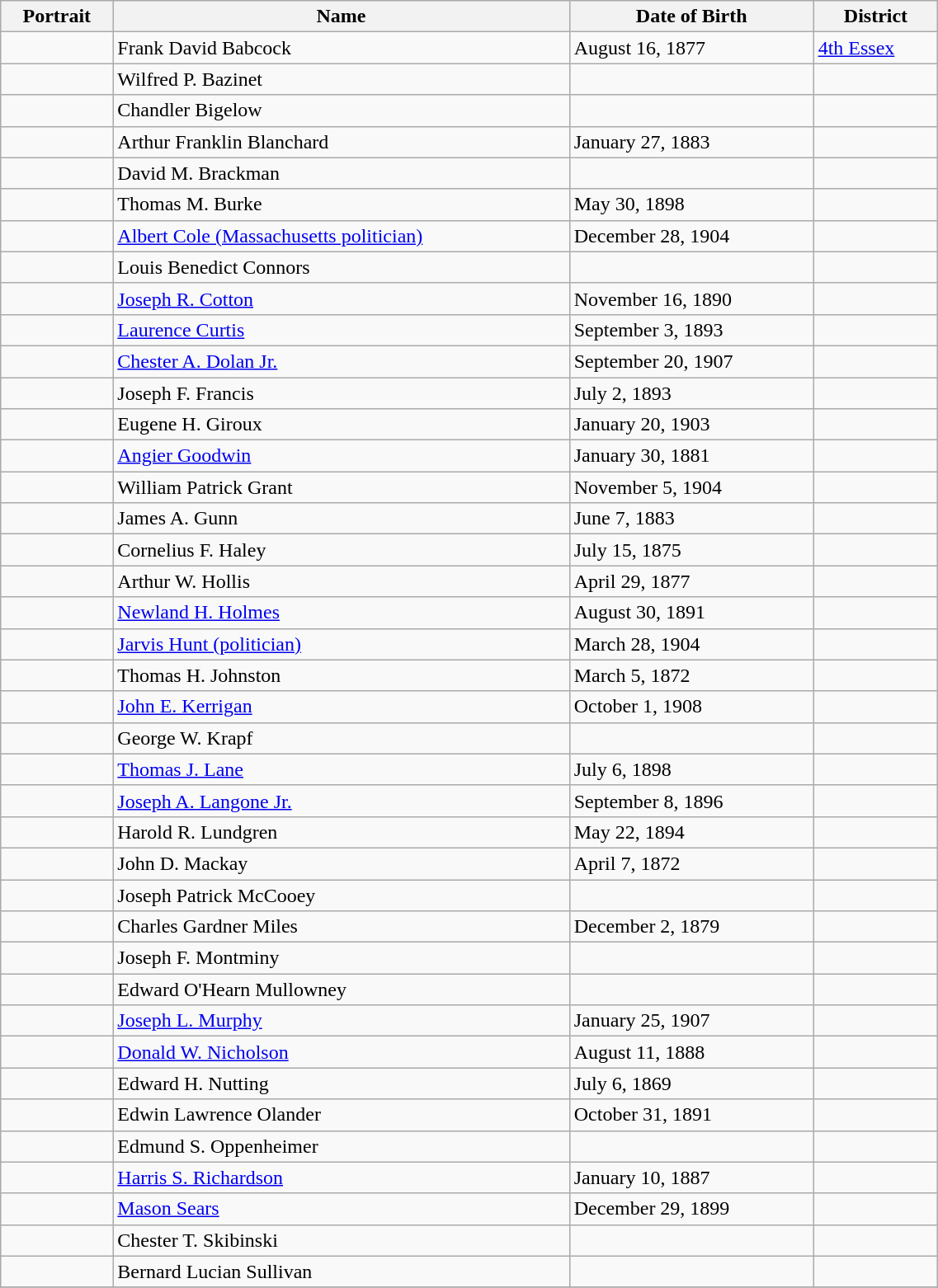<table class='wikitable sortable' style="width:60%">
<tr>
<th>Portrait</th>
<th>Name </th>
<th data-sort-type=date>Date of Birth </th>
<th>District </th>
</tr>
<tr>
<td></td>
<td>Frank David Babcock</td>
<td>August 16, 1877</td>
<td><a href='#'>4th Essex</a></td>
</tr>
<tr>
<td></td>
<td>Wilfred P. Bazinet</td>
<td></td>
<td></td>
</tr>
<tr>
<td></td>
<td>Chandler Bigelow</td>
<td></td>
<td></td>
</tr>
<tr>
<td></td>
<td>Arthur Franklin Blanchard</td>
<td>January 27, 1883</td>
<td></td>
</tr>
<tr>
<td></td>
<td>David M. Brackman</td>
<td></td>
<td></td>
</tr>
<tr>
<td></td>
<td>Thomas M. Burke</td>
<td>May 30, 1898</td>
<td></td>
</tr>
<tr>
<td></td>
<td><a href='#'>Albert Cole (Massachusetts politician)</a></td>
<td>December 28, 1904</td>
<td></td>
</tr>
<tr>
<td></td>
<td>Louis Benedict Connors</td>
<td></td>
<td></td>
</tr>
<tr>
<td></td>
<td><a href='#'>Joseph R. Cotton</a></td>
<td>November 16, 1890</td>
<td></td>
</tr>
<tr>
<td></td>
<td><a href='#'>Laurence Curtis</a></td>
<td>September 3, 1893</td>
<td></td>
</tr>
<tr>
<td></td>
<td><a href='#'>Chester A. Dolan Jr.</a></td>
<td>September 20, 1907</td>
<td></td>
</tr>
<tr>
<td></td>
<td>Joseph F. Francis</td>
<td>July 2, 1893</td>
<td></td>
</tr>
<tr>
<td></td>
<td>Eugene H. Giroux</td>
<td>January 20, 1903</td>
<td></td>
</tr>
<tr>
<td></td>
<td><a href='#'>Angier Goodwin</a></td>
<td>January 30, 1881</td>
<td></td>
</tr>
<tr>
<td></td>
<td>William Patrick Grant</td>
<td>November 5, 1904</td>
<td></td>
</tr>
<tr>
<td></td>
<td>James A. Gunn</td>
<td>June 7, 1883</td>
<td></td>
</tr>
<tr>
<td></td>
<td>Cornelius F. Haley</td>
<td>July 15, 1875</td>
<td></td>
</tr>
<tr>
<td></td>
<td>Arthur W. Hollis</td>
<td>April 29, 1877</td>
<td></td>
</tr>
<tr>
<td></td>
<td><a href='#'>Newland H. Holmes</a></td>
<td>August 30, 1891</td>
<td></td>
</tr>
<tr>
<td></td>
<td><a href='#'>Jarvis Hunt (politician)</a></td>
<td>March 28, 1904</td>
<td></td>
</tr>
<tr>
<td></td>
<td>Thomas H. Johnston</td>
<td>March 5, 1872</td>
<td></td>
</tr>
<tr>
<td></td>
<td><a href='#'>John E. Kerrigan</a></td>
<td>October 1, 1908</td>
<td></td>
</tr>
<tr>
<td></td>
<td>George W. Krapf</td>
<td></td>
<td></td>
</tr>
<tr>
<td></td>
<td><a href='#'>Thomas J. Lane</a></td>
<td>July 6, 1898</td>
<td></td>
</tr>
<tr>
<td></td>
<td><a href='#'>Joseph A. Langone Jr.</a></td>
<td>September 8, 1896</td>
<td></td>
</tr>
<tr>
<td></td>
<td>Harold R. Lundgren</td>
<td>May 22, 1894</td>
<td></td>
</tr>
<tr>
<td></td>
<td>John D. Mackay</td>
<td>April 7, 1872</td>
<td></td>
</tr>
<tr>
<td></td>
<td>Joseph Patrick McCooey</td>
<td></td>
<td></td>
</tr>
<tr>
<td></td>
<td>Charles Gardner Miles</td>
<td>December 2, 1879</td>
<td></td>
</tr>
<tr>
<td></td>
<td>Joseph F. Montminy</td>
<td></td>
<td></td>
</tr>
<tr>
<td></td>
<td>Edward O'Hearn Mullowney</td>
<td></td>
<td></td>
</tr>
<tr>
<td></td>
<td><a href='#'>Joseph L. Murphy</a></td>
<td>January 25, 1907</td>
<td></td>
</tr>
<tr>
<td></td>
<td><a href='#'>Donald W. Nicholson</a></td>
<td>August 11, 1888</td>
<td></td>
</tr>
<tr>
<td></td>
<td>Edward H. Nutting</td>
<td>July 6, 1869</td>
<td></td>
</tr>
<tr>
<td></td>
<td>Edwin Lawrence Olander</td>
<td>October 31, 1891</td>
<td></td>
</tr>
<tr>
<td></td>
<td>Edmund S. Oppenheimer</td>
<td></td>
<td></td>
</tr>
<tr>
<td></td>
<td><a href='#'>Harris S. Richardson</a></td>
<td>January 10, 1887</td>
<td></td>
</tr>
<tr>
<td></td>
<td><a href='#'>Mason Sears</a></td>
<td>December 29, 1899</td>
<td></td>
</tr>
<tr>
<td></td>
<td>Chester T. Skibinski</td>
<td></td>
<td></td>
</tr>
<tr>
<td></td>
<td>Bernard Lucian Sullivan</td>
<td></td>
<td></td>
</tr>
<tr>
</tr>
</table>
